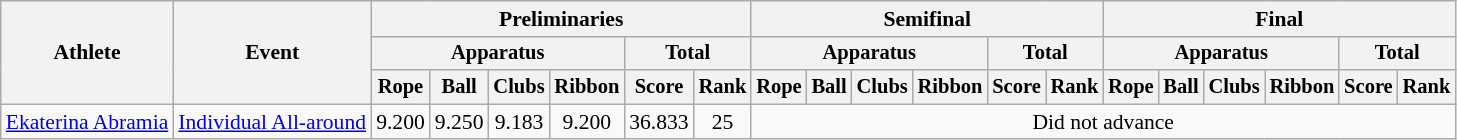<table class=wikitable style=font-size:90%;text-align:center>
<tr>
<th rowspan=3>Athlete</th>
<th rowspan=3>Event</th>
<th colspan=6>Preliminaries</th>
<th colspan=6>Semifinal</th>
<th colspan=6>Final</th>
</tr>
<tr style=font-size:95%>
<th colspan=4>Apparatus</th>
<th colspan=2>Total</th>
<th colspan=4>Apparatus</th>
<th colspan=2>Total</th>
<th colspan=4>Apparatus</th>
<th colspan=2>Total</th>
</tr>
<tr style=font-size:95%>
<th>Rope</th>
<th>Ball</th>
<th>Clubs</th>
<th>Ribbon</th>
<th>Score</th>
<th>Rank</th>
<th>Rope</th>
<th>Ball</th>
<th>Clubs</th>
<th>Ribbon</th>
<th>Score</th>
<th>Rank</th>
<th>Rope</th>
<th>Ball</th>
<th>Clubs</th>
<th>Ribbon</th>
<th>Score</th>
<th>Rank</th>
</tr>
<tr>
<td align=left><a href='#'>Ekaterina Abramia</a></td>
<td align=left><a href='#'>Individual All-around</a></td>
<td>9.200</td>
<td>9.250</td>
<td>9.183</td>
<td>9.200</td>
<td>36.833</td>
<td>25</td>
<td colspan=12>Did not advance</td>
</tr>
</table>
